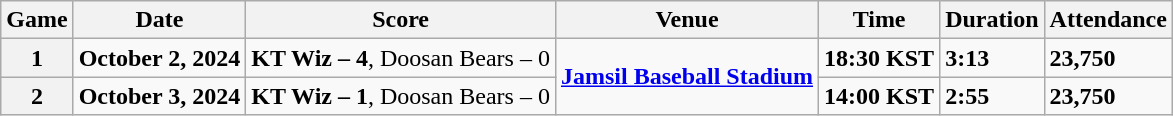<table class="wikitable sortable">
<tr>
<th>Game</th>
<th>Date</th>
<th>Score</th>
<th>Venue</th>
<th>Time</th>
<th>Duration</th>
<th>Attendance</th>
</tr>
<tr>
<th>1</th>
<td><strong>October 2, 2024</strong></td>
<td><strong>KT Wiz – 4</strong>, Doosan Bears – 0</td>
<td rowspan="2"><strong><a href='#'>Jamsil Baseball Stadium</a></strong></td>
<td><strong>18:30 KST</strong></td>
<td><strong>3:13</strong></td>
<td><strong>23,750</strong></td>
</tr>
<tr>
<th>2</th>
<td><strong>October 3, 2024</strong></td>
<td><strong>KT Wiz – 1</strong>, Doosan Bears – 0</td>
<td><strong>14:00 KST</strong></td>
<td><strong>2:55</strong></td>
<td><strong>23,750</strong></td>
</tr>
</table>
